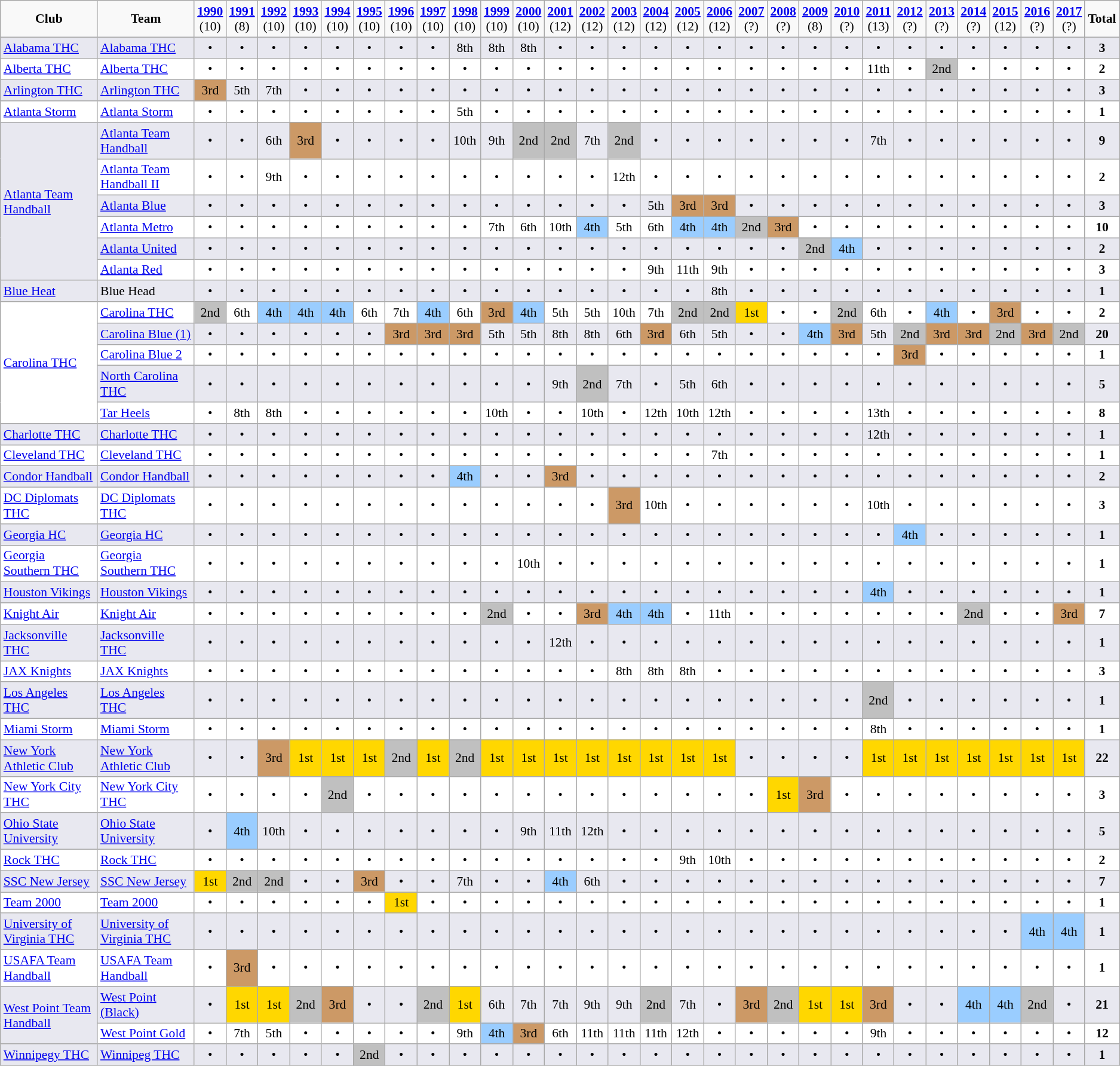<table class="wikitable shortable" style="text-align:center; font-size:90%">
<tr bgcolor=>
<td><strong>Club</strong></td>
<td><strong>Team</strong></td>
<td><strong><a href='#'>1990</a><br></strong>(10)</td>
<td><strong><a href='#'>1991</a><br></strong>(8)</td>
<td><strong><a href='#'>1992</a><br></strong>(10)</td>
<td><strong><a href='#'>1993</a><br></strong>(10)</td>
<td><strong><a href='#'>1994</a><br></strong>(10)</td>
<td><strong><a href='#'>1995</a><br></strong>(10)</td>
<td><strong><a href='#'>1996</a><br></strong>(10)</td>
<td><strong><a href='#'>1997</a><br></strong>(10)</td>
<td><strong><a href='#'>1998</a><br></strong>(10)</td>
<td><strong><a href='#'>1999</a><br></strong>(10)</td>
<td><strong><a href='#'>2000</a><br></strong>(10)</td>
<td><strong><a href='#'>2001</a><br></strong>(12)</td>
<td><strong><a href='#'>2002</a><br></strong>(12)</td>
<td><strong><a href='#'>2003</a><br></strong>(12)</td>
<td><strong><a href='#'>2004</a><br></strong>(12)</td>
<td><strong><a href='#'>2005</a><br></strong>(12)</td>
<td><strong><a href='#'>2006</a><br></strong>(12)</td>
<td><strong><a href='#'>2007</a><br></strong>(?)</td>
<td><strong><a href='#'>2008</a><br></strong>(?)</td>
<td><strong><a href='#'>2009</a><br></strong>(8)</td>
<td><strong><a href='#'>2010</a><br></strong>(?)</td>
<td><strong><a href='#'>2011</a><br></strong>(13)</td>
<td><strong><a href='#'>2012</a><br></strong>(?)</td>
<td><strong><a href='#'>2013</a><br></strong>(?)</td>
<td><strong><a href='#'>2014</a><br></strong>(?)</td>
<td><strong><a href='#'>2015</a><br></strong>(12)</td>
<td><strong><a href='#'>2016</a><br></strong>(?)</td>
<td><strong><a href='#'>2017</a><br></strong>(?)</td>
<td><strong>Total</strong></td>
</tr>
<tr bgcolor= #E8E8F0>
<td align=left><a href='#'>Alabama THC</a></td>
<td align=left><a href='#'>Alabama THC</a></td>
<td>•</td>
<td>•</td>
<td>•</td>
<td>•</td>
<td>•</td>
<td>•</td>
<td>•</td>
<td>•</td>
<td>8th</td>
<td>8th</td>
<td>8th</td>
<td>•</td>
<td>•</td>
<td>•</td>
<td>•</td>
<td>•</td>
<td>•</td>
<td>•</td>
<td>•</td>
<td>•</td>
<td>•</td>
<td>•</td>
<td>•</td>
<td>•</td>
<td>•</td>
<td>•</td>
<td>•</td>
<td>•</td>
<td><strong>3</strong></td>
</tr>
<tr bgcolor= #FFFFFF>
<td align=left><a href='#'>Alberta THC</a></td>
<td align=left><a href='#'>Alberta THC</a></td>
<td>•</td>
<td>•</td>
<td>•</td>
<td>•</td>
<td>•</td>
<td>•</td>
<td>•</td>
<td>•</td>
<td>•</td>
<td>•</td>
<td>•</td>
<td>•</td>
<td>•</td>
<td>•</td>
<td>•</td>
<td>•</td>
<td>•</td>
<td>•</td>
<td>•</td>
<td>•</td>
<td>•</td>
<td>11th</td>
<td>•</td>
<td bgcolor=silver>2nd</td>
<td>•</td>
<td>•</td>
<td>•</td>
<td>•</td>
<td><strong>2</strong></td>
</tr>
<tr bgcolor= #E8E8F0>
<td align=left><a href='#'>Arlington THC</a></td>
<td align=left><a href='#'>Arlington THC</a></td>
<td bgcolor=#CC9966>3rd</td>
<td>5th</td>
<td>7th</td>
<td>•</td>
<td>•</td>
<td>•</td>
<td>•</td>
<td>•</td>
<td>•</td>
<td>•</td>
<td>•</td>
<td>•</td>
<td>•</td>
<td>•</td>
<td>•</td>
<td>•</td>
<td>•</td>
<td>•</td>
<td>•</td>
<td>•</td>
<td>•</td>
<td>•</td>
<td>•</td>
<td>•</td>
<td>•</td>
<td>•</td>
<td>•</td>
<td>•</td>
<td><strong>3</strong></td>
</tr>
<tr bgcolor= #FFFFFF>
<td align=left><a href='#'>Atlanta Storm</a></td>
<td align=left><a href='#'>Atlanta Storm</a></td>
<td>•</td>
<td>•</td>
<td>•</td>
<td>•</td>
<td>•</td>
<td>•</td>
<td>•</td>
<td>•</td>
<td>5th</td>
<td>•</td>
<td>•</td>
<td>•</td>
<td>•</td>
<td>•</td>
<td>•</td>
<td>•</td>
<td>•</td>
<td>•</td>
<td>•</td>
<td>•</td>
<td>•</td>
<td>•</td>
<td>•</td>
<td>•</td>
<td>•</td>
<td>•</td>
<td>•</td>
<td>•</td>
<td><strong>1</strong></td>
</tr>
<tr bgcolor= #E8E8F0>
<td rowspan="6" align=left><a href='#'>Atlanta Team Handball</a></td>
<td align=left><a href='#'>Atlanta Team Handball</a></td>
<td>•</td>
<td>•</td>
<td>6th</td>
<td bgcolor=#CC9966>3rd</td>
<td>•</td>
<td>•</td>
<td>•</td>
<td>•</td>
<td>10th</td>
<td>9th</td>
<td bgcolor=silver>2nd</td>
<td bgcolor=silver>2nd</td>
<td>7th</td>
<td bgcolor=silver>2nd</td>
<td>•</td>
<td>•</td>
<td>•</td>
<td>•</td>
<td>•</td>
<td>•</td>
<td>•</td>
<td>7th</td>
<td>•</td>
<td>•</td>
<td>•</td>
<td>•</td>
<td>•</td>
<td>•</td>
<td><strong>9</strong></td>
</tr>
<tr bgcolor= #FFFFFF>
<td align=left><a href='#'>Atlanta Team Handball II</a></td>
<td>•</td>
<td>•</td>
<td>9th</td>
<td>•</td>
<td>•</td>
<td>•</td>
<td>•</td>
<td>•</td>
<td>•</td>
<td>•</td>
<td>•</td>
<td>•</td>
<td>•</td>
<td>12th</td>
<td>•</td>
<td>•</td>
<td>•</td>
<td>•</td>
<td>•</td>
<td>•</td>
<td>•</td>
<td>•</td>
<td>•</td>
<td>•</td>
<td>•</td>
<td>•</td>
<td>•</td>
<td>•</td>
<td><strong>2</strong></td>
</tr>
<tr bgcolor= #E8E8F0>
<td align=left><a href='#'>Atlanta Blue</a></td>
<td>•</td>
<td>•</td>
<td>•</td>
<td>•</td>
<td>•</td>
<td>•</td>
<td>•</td>
<td>•</td>
<td>•</td>
<td>•</td>
<td>•</td>
<td>•</td>
<td>•</td>
<td>•</td>
<td>5th</td>
<td bgcolor=#CC9966>3rd</td>
<td bgcolor=#CC9966>3rd</td>
<td>•</td>
<td>•</td>
<td>•</td>
<td>•</td>
<td>•</td>
<td>•</td>
<td>•</td>
<td>•</td>
<td>•</td>
<td>•</td>
<td>•</td>
<td><strong>3</strong></td>
</tr>
<tr bgcolor= #FFFFFF>
<td align=left><a href='#'>Atlanta Metro</a></td>
<td>•</td>
<td>•</td>
<td>•</td>
<td>•</td>
<td>•</td>
<td>•</td>
<td>•</td>
<td>•</td>
<td>•</td>
<td>7th</td>
<td>6th</td>
<td>10th</td>
<td bgcolor=#9acdff>4th</td>
<td>5th</td>
<td>6th</td>
<td bgcolor=#9acdff>4th</td>
<td bgcolor=#9acdff>4th</td>
<td bgcolor=silver>2nd</td>
<td bgcolor=#CC9966>3rd</td>
<td>•</td>
<td>•</td>
<td>•</td>
<td>•</td>
<td>•</td>
<td>•</td>
<td>•</td>
<td>•</td>
<td>•</td>
<td><strong>10</strong></td>
</tr>
<tr bgcolor= #E8E8F0>
<td align=left><a href='#'>Atlanta United</a></td>
<td>•</td>
<td>•</td>
<td>•</td>
<td>•</td>
<td>•</td>
<td>•</td>
<td>•</td>
<td>•</td>
<td>•</td>
<td>•</td>
<td>•</td>
<td>•</td>
<td>•</td>
<td>•</td>
<td>•</td>
<td>•</td>
<td>•</td>
<td>•</td>
<td>•</td>
<td bgcolor=silver>2nd</td>
<td bgcolor=#9acdff>4th</td>
<td>•</td>
<td>•</td>
<td>•</td>
<td>•</td>
<td>•</td>
<td>•</td>
<td>•</td>
<td><strong>2</strong></td>
</tr>
<tr bgcolor= #FFFFFF>
<td align=left><a href='#'>Atlanta Red</a></td>
<td>•</td>
<td>•</td>
<td>•</td>
<td>•</td>
<td>•</td>
<td>•</td>
<td>•</td>
<td>•</td>
<td>•</td>
<td>•</td>
<td>•</td>
<td>•</td>
<td>•</td>
<td>•</td>
<td>9th</td>
<td>11th</td>
<td>9th</td>
<td>•</td>
<td>•</td>
<td>•</td>
<td>•</td>
<td>•</td>
<td>•</td>
<td>•</td>
<td>•</td>
<td>•</td>
<td>•</td>
<td>•</td>
<td><strong>3</strong></td>
</tr>
<tr bgcolor= #E8E8F0>
<td align=left><a href='#'>Blue Heat</a></td>
<td align=left>Blue Head</td>
<td>•</td>
<td>•</td>
<td>•</td>
<td>•</td>
<td>•</td>
<td>•</td>
<td>•</td>
<td>•</td>
<td>•</td>
<td>•</td>
<td>•</td>
<td>•</td>
<td>•</td>
<td>•</td>
<td>•</td>
<td>•</td>
<td>8th</td>
<td>•</td>
<td>•</td>
<td>•</td>
<td>•</td>
<td>•</td>
<td>•</td>
<td>•</td>
<td>•</td>
<td>•</td>
<td>•</td>
<td>•</td>
<td><strong>1</strong></td>
</tr>
<tr bgcolor= #FFFFFF>
<td rowspan="5" align=left><a href='#'>Carolina THC</a></td>
<td align=left><a href='#'>Carolina THC</a></td>
<td bgcolor=silver>2nd</td>
<td>6th</td>
<td bgcolor=#9acdff>4th</td>
<td bgcolor=#9acdff>4th</td>
<td bgcolor=#9acdff>4th</td>
<td>6th</td>
<td>7th</td>
<td bgcolor=#9acdff>4th</td>
<td>6th</td>
<td bgcolor=#CC9966>3rd</td>
<td bgcolor=#9acdff>4th</td>
<td>5th</td>
<td>5th</td>
<td>10th</td>
<td>7th</td>
<td bgcolor=silver>2nd</td>
<td bgcolor=silver>2nd</td>
<td bgcolor=gold>1st</td>
<td>•</td>
<td>•</td>
<td bgcolor=silver>2nd</td>
<td>6th</td>
<td>•</td>
<td bgcolor=#9acdff>4th</td>
<td>•</td>
<td bgcolor=#CC9966>3rd</td>
<td>•</td>
<td>•</td>
<td><strong>2</strong></td>
</tr>
<tr bgcolor= #E8E8F0>
<td align=left><a href='#'>Carolina Blue (1)</a></td>
<td>•</td>
<td>•</td>
<td>•</td>
<td>•</td>
<td>•</td>
<td>•</td>
<td bgcolor=#CC9966>3rd</td>
<td bgcolor=#CC9966>3rd</td>
<td bgcolor=#CC9966>3rd</td>
<td>5th</td>
<td>5th</td>
<td>8th</td>
<td>8th</td>
<td>6th</td>
<td bgcolor=#CC9966>3rd</td>
<td>6th</td>
<td>5th</td>
<td>•</td>
<td>•</td>
<td bgcolor=#9acdff>4th</td>
<td bgcolor=#CC9966>3rd</td>
<td>5th</td>
<td bgcolor=silver>2nd</td>
<td bgcolor=#CC9966>3rd</td>
<td bgcolor=#CC9966>3rd</td>
<td bgcolor=silver>2nd</td>
<td bgcolor=#CC9966>3rd</td>
<td bgcolor=silver>2nd</td>
<td><strong>20</strong></td>
</tr>
<tr bgcolor= #FFFFFF>
<td align=left><a href='#'>Carolina Blue 2</a></td>
<td>•</td>
<td>•</td>
<td>•</td>
<td>•</td>
<td>•</td>
<td>•</td>
<td>•</td>
<td>•</td>
<td>•</td>
<td>•</td>
<td>•</td>
<td>•</td>
<td>•</td>
<td>•</td>
<td>•</td>
<td>•</td>
<td>•</td>
<td>•</td>
<td>•</td>
<td>•</td>
<td>•</td>
<td>•</td>
<td bgcolor=#CC9966>3rd</td>
<td>•</td>
<td>•</td>
<td>•</td>
<td>•</td>
<td>•</td>
<td><strong>1</strong></td>
</tr>
<tr bgcolor= #E8E8F0>
<td align=left><a href='#'>North Carolina THC</a></td>
<td>•</td>
<td>•</td>
<td>•</td>
<td>•</td>
<td>•</td>
<td>•</td>
<td>•</td>
<td>•</td>
<td>•</td>
<td>•</td>
<td>•</td>
<td>9th</td>
<td bgcolor=silver>2nd</td>
<td>7th</td>
<td>•</td>
<td>5th</td>
<td>6th</td>
<td>•</td>
<td>•</td>
<td>•</td>
<td>•</td>
<td>•</td>
<td>•</td>
<td>•</td>
<td>•</td>
<td>•</td>
<td>•</td>
<td>•</td>
<td><strong>5</strong></td>
</tr>
<tr bgcolor= #FFFFFF>
<td align=left><a href='#'>Tar Heels</a></td>
<td>•</td>
<td>8th</td>
<td>8th</td>
<td>•</td>
<td>•</td>
<td>•</td>
<td>•</td>
<td>•</td>
<td>•</td>
<td>10th</td>
<td>•</td>
<td>•</td>
<td>10th</td>
<td>•</td>
<td>12th</td>
<td>10th</td>
<td>12th</td>
<td>•</td>
<td>•</td>
<td>•</td>
<td>•</td>
<td>13th</td>
<td>•</td>
<td>•</td>
<td>•</td>
<td>•</td>
<td>•</td>
<td>•</td>
<td><strong>8</strong></td>
</tr>
<tr bgcolor= #E8E8F0>
<td align=left><a href='#'>Charlotte THC</a></td>
<td align=left><a href='#'>Charlotte THC</a></td>
<td>•</td>
<td>•</td>
<td>•</td>
<td>•</td>
<td>•</td>
<td>•</td>
<td>•</td>
<td>•</td>
<td>•</td>
<td>•</td>
<td>•</td>
<td>•</td>
<td>•</td>
<td>•</td>
<td>•</td>
<td>•</td>
<td>•</td>
<td>•</td>
<td>•</td>
<td>•</td>
<td>•</td>
<td>12th</td>
<td>•</td>
<td>•</td>
<td>•</td>
<td>•</td>
<td>•</td>
<td>•</td>
<td><strong>1</strong></td>
</tr>
<tr bgcolor= #FFFFFF>
<td align=left><a href='#'>Cleveland THC</a></td>
<td align=left><a href='#'>Cleveland THC</a></td>
<td>•</td>
<td>•</td>
<td>•</td>
<td>•</td>
<td>•</td>
<td>•</td>
<td>•</td>
<td>•</td>
<td>•</td>
<td>•</td>
<td>•</td>
<td>•</td>
<td>•</td>
<td>•</td>
<td>•</td>
<td>•</td>
<td>7th</td>
<td>•</td>
<td>•</td>
<td>•</td>
<td>•</td>
<td>•</td>
<td>•</td>
<td>•</td>
<td>•</td>
<td>•</td>
<td>•</td>
<td>•</td>
<td><strong>1</strong></td>
</tr>
<tr bgcolor= #E8E8F0>
<td align=left><a href='#'>Condor Handball</a></td>
<td align=left><a href='#'>Condor Handball</a></td>
<td>•</td>
<td>•</td>
<td>•</td>
<td>•</td>
<td>•</td>
<td>•</td>
<td>•</td>
<td>•</td>
<td bgcolor=#9acdff>4th</td>
<td>•</td>
<td>•</td>
<td bgcolor=#CC9966>3rd</td>
<td>•</td>
<td>•</td>
<td>•</td>
<td>•</td>
<td>•</td>
<td>•</td>
<td>•</td>
<td>•</td>
<td>•</td>
<td>•</td>
<td>•</td>
<td>•</td>
<td>•</td>
<td>•</td>
<td>•</td>
<td>•</td>
<td><strong>2</strong></td>
</tr>
<tr bgcolor= #FFFFFF>
<td align=left><a href='#'>DC Diplomats THC</a></td>
<td align=left><a href='#'>DC Diplomats THC</a></td>
<td>•</td>
<td>•</td>
<td>•</td>
<td>•</td>
<td>•</td>
<td>•</td>
<td>•</td>
<td>•</td>
<td>•</td>
<td>•</td>
<td>•</td>
<td>•</td>
<td>•</td>
<td bgcolor=#CC9966>3rd</td>
<td>10th</td>
<td>•</td>
<td>•</td>
<td>•</td>
<td>•</td>
<td>•</td>
<td>•</td>
<td>10th</td>
<td>•</td>
<td>•</td>
<td>•</td>
<td>•</td>
<td>•</td>
<td>•</td>
<td><strong>3</strong></td>
</tr>
<tr bgcolor= #E8E8F0>
<td align=left><a href='#'>Georgia HC</a></td>
<td align=left><a href='#'>Georgia HC</a></td>
<td>•</td>
<td>•</td>
<td>•</td>
<td>•</td>
<td>•</td>
<td>•</td>
<td>•</td>
<td>•</td>
<td>•</td>
<td>•</td>
<td>•</td>
<td>•</td>
<td>•</td>
<td>•</td>
<td>•</td>
<td>•</td>
<td>•</td>
<td>•</td>
<td>•</td>
<td>•</td>
<td>•</td>
<td>•</td>
<td bgcolor=#9acdff>4th</td>
<td>•</td>
<td>•</td>
<td>•</td>
<td>•</td>
<td>•</td>
<td><strong>1</strong></td>
</tr>
<tr bgcolor= #FFFFFF>
<td align=left><a href='#'>Georgia Southern THC</a></td>
<td align=left><a href='#'>Georgia Southern THC</a></td>
<td>•</td>
<td>•</td>
<td>•</td>
<td>•</td>
<td>•</td>
<td>•</td>
<td>•</td>
<td>•</td>
<td>•</td>
<td>•</td>
<td>10th</td>
<td>•</td>
<td>•</td>
<td>•</td>
<td>•</td>
<td>•</td>
<td>•</td>
<td>•</td>
<td>•</td>
<td>•</td>
<td>•</td>
<td>•</td>
<td>•</td>
<td>•</td>
<td>•</td>
<td>•</td>
<td>•</td>
<td>•</td>
<td><strong>1</strong></td>
</tr>
<tr bgcolor= #E8E8F0>
<td align=left><a href='#'>Houston Vikings</a></td>
<td align=left><a href='#'>Houston Vikings</a></td>
<td>•</td>
<td>•</td>
<td>•</td>
<td>•</td>
<td>•</td>
<td>•</td>
<td>•</td>
<td>•</td>
<td>•</td>
<td>•</td>
<td>•</td>
<td>•</td>
<td>•</td>
<td>•</td>
<td>•</td>
<td>•</td>
<td>•</td>
<td>•</td>
<td>•</td>
<td>•</td>
<td>•</td>
<td bgcolor=#9acdff>4th</td>
<td>•</td>
<td>•</td>
<td>•</td>
<td>•</td>
<td>•</td>
<td>•</td>
<td><strong>1</strong></td>
</tr>
<tr bgcolor= #FFFFFF>
<td align=left><a href='#'>Knight Air</a></td>
<td align=left><a href='#'>Knight Air</a></td>
<td>•</td>
<td>•</td>
<td>•</td>
<td>•</td>
<td>•</td>
<td>•</td>
<td>•</td>
<td>•</td>
<td>•</td>
<td bgcolor=silver>2nd</td>
<td>•</td>
<td>•</td>
<td bgcolor=#CC9966>3rd</td>
<td bgcolor=#9acdff>4th</td>
<td bgcolor=#9acdff>4th</td>
<td>•</td>
<td>11th</td>
<td>•</td>
<td>•</td>
<td>•</td>
<td>•</td>
<td>•</td>
<td>•</td>
<td>•</td>
<td bgcolor=silver>2nd</td>
<td>•</td>
<td>•</td>
<td bgcolor=#CC9966>3rd</td>
<td><strong>7</strong></td>
</tr>
<tr bgcolor= #E8E8F0>
<td align=left><a href='#'>Jacksonville THC</a></td>
<td align=left><a href='#'>Jacksonville THC</a></td>
<td>•</td>
<td>•</td>
<td>•</td>
<td>•</td>
<td>•</td>
<td>•</td>
<td>•</td>
<td>•</td>
<td>•</td>
<td>•</td>
<td>•</td>
<td>12th</td>
<td>•</td>
<td>•</td>
<td>•</td>
<td>•</td>
<td>•</td>
<td>•</td>
<td>•</td>
<td>•</td>
<td>•</td>
<td>•</td>
<td>•</td>
<td>•</td>
<td>•</td>
<td>•</td>
<td>•</td>
<td>•</td>
<td><strong>1</strong></td>
</tr>
<tr bgcolor= #FFFFFF>
<td align=left><a href='#'>JAX Knights</a></td>
<td align=left><a href='#'>JAX Knights</a></td>
<td>•</td>
<td>•</td>
<td>•</td>
<td>•</td>
<td>•</td>
<td>•</td>
<td>•</td>
<td>•</td>
<td>•</td>
<td>•</td>
<td>•</td>
<td>•</td>
<td>•</td>
<td>8th</td>
<td>8th</td>
<td>8th</td>
<td>•</td>
<td>•</td>
<td>•</td>
<td>•</td>
<td>•</td>
<td>•</td>
<td>•</td>
<td>•</td>
<td>•</td>
<td>•</td>
<td>•</td>
<td>•</td>
<td><strong>3</strong></td>
</tr>
<tr bgcolor= #E8E8F0>
<td align=left><a href='#'>Los Angeles THC</a></td>
<td align=left><a href='#'>Los Angeles THC</a></td>
<td>•</td>
<td>•</td>
<td>•</td>
<td>•</td>
<td>•</td>
<td>•</td>
<td>•</td>
<td>•</td>
<td>•</td>
<td>•</td>
<td>•</td>
<td>•</td>
<td>•</td>
<td>•</td>
<td>•</td>
<td>•</td>
<td>•</td>
<td>•</td>
<td>•</td>
<td>•</td>
<td>•</td>
<td bgcolor=silver>2nd</td>
<td>•</td>
<td>•</td>
<td>•</td>
<td>•</td>
<td>•</td>
<td>•</td>
<td><strong>1</strong></td>
</tr>
<tr bgcolor= #FFFFFF>
<td align=left><a href='#'>Miami Storm</a></td>
<td align=left><a href='#'>Miami Storm</a></td>
<td>•</td>
<td>•</td>
<td>•</td>
<td>•</td>
<td>•</td>
<td>•</td>
<td>•</td>
<td>•</td>
<td>•</td>
<td>•</td>
<td>•</td>
<td>•</td>
<td>•</td>
<td>•</td>
<td>•</td>
<td>•</td>
<td>•</td>
<td>•</td>
<td>•</td>
<td>•</td>
<td>•</td>
<td>8th</td>
<td>•</td>
<td>•</td>
<td>•</td>
<td>•</td>
<td>•</td>
<td>•</td>
<td><strong>1</strong></td>
</tr>
<tr bgcolor= #E8E8F0>
<td align=left><a href='#'>New York Athletic Club</a></td>
<td align=left><a href='#'>New York Athletic Club</a></td>
<td>•</td>
<td>•</td>
<td bgcolor=#CC9966>3rd</td>
<td bgcolor=gold>1st</td>
<td bgcolor=gold>1st</td>
<td bgcolor=gold>1st</td>
<td bgcolor=silver>2nd</td>
<td bgcolor=gold>1st</td>
<td bgcolor=silver>2nd</td>
<td bgcolor=gold>1st</td>
<td bgcolor=gold>1st</td>
<td bgcolor=gold>1st</td>
<td bgcolor=gold>1st</td>
<td bgcolor=gold>1st</td>
<td bgcolor=gold>1st</td>
<td bgcolor=gold>1st</td>
<td bgcolor=gold>1st</td>
<td>•</td>
<td>•</td>
<td>•</td>
<td>•</td>
<td bgcolor=gold>1st</td>
<td bgcolor=gold>1st</td>
<td bgcolor=gold>1st</td>
<td bgcolor=gold>1st</td>
<td bgcolor=gold>1st</td>
<td bgcolor=gold>1st</td>
<td bgcolor=gold>1st</td>
<td><strong>22</strong></td>
</tr>
<tr bgcolor= #FFFFFF>
<td align=left><a href='#'>New York City THC</a></td>
<td align=left><a href='#'>New York City THC</a></td>
<td>•</td>
<td>•</td>
<td>•</td>
<td>•</td>
<td bgcolor=silver>2nd</td>
<td>•</td>
<td>•</td>
<td>•</td>
<td>•</td>
<td>•</td>
<td>•</td>
<td>•</td>
<td>•</td>
<td>•</td>
<td>•</td>
<td>•</td>
<td>•</td>
<td>•</td>
<td bgcolor=gold>1st</td>
<td bgcolor=#CC9966>3rd</td>
<td>•</td>
<td>•</td>
<td>•</td>
<td>•</td>
<td>•</td>
<td>•</td>
<td>•</td>
<td>•</td>
<td><strong>3</strong></td>
</tr>
<tr bgcolor= #E8E8F0>
<td align=left><a href='#'>Ohio State University</a></td>
<td align=left><a href='#'>Ohio State University</a></td>
<td>•</td>
<td bgcolor=#9acdff>4th</td>
<td>10th</td>
<td>•</td>
<td>•</td>
<td>•</td>
<td>•</td>
<td>•</td>
<td>•</td>
<td>•</td>
<td>9th</td>
<td>11th</td>
<td>12th</td>
<td>•</td>
<td>•</td>
<td>•</td>
<td>•</td>
<td>•</td>
<td>•</td>
<td>•</td>
<td>•</td>
<td>•</td>
<td>•</td>
<td>•</td>
<td>•</td>
<td>•</td>
<td>•</td>
<td>•</td>
<td><strong>5</strong></td>
</tr>
<tr bgcolor= #FFFFFF>
<td align=left><a href='#'>Rock THC</a></td>
<td align=left><a href='#'>Rock THC</a></td>
<td>•</td>
<td>•</td>
<td>•</td>
<td>•</td>
<td>•</td>
<td>•</td>
<td>•</td>
<td>•</td>
<td>•</td>
<td>•</td>
<td>•</td>
<td>•</td>
<td>•</td>
<td>•</td>
<td>•</td>
<td>9th</td>
<td>10th</td>
<td>•</td>
<td>•</td>
<td>•</td>
<td>•</td>
<td>•</td>
<td>•</td>
<td>•</td>
<td>•</td>
<td>•</td>
<td>•</td>
<td>•</td>
<td><strong>2</strong></td>
</tr>
<tr bgcolor= #E8E8F0>
<td align=left><a href='#'>SSC New Jersey</a></td>
<td align=left><a href='#'>SSC New Jersey</a></td>
<td bgcolor=gold>1st</td>
<td bgcolor=silver>2nd</td>
<td bgcolor=silver>2nd</td>
<td>•</td>
<td>•</td>
<td bgcolor=#CC9966>3rd</td>
<td>•</td>
<td>•</td>
<td>7th</td>
<td>•</td>
<td>•</td>
<td bgcolor=#9acdff>4th</td>
<td>6th</td>
<td>•</td>
<td>•</td>
<td>•</td>
<td>•</td>
<td>•</td>
<td>•</td>
<td>•</td>
<td>•</td>
<td>•</td>
<td>•</td>
<td>•</td>
<td>•</td>
<td>•</td>
<td>•</td>
<td>•</td>
<td><strong>7</strong></td>
</tr>
<tr bgcolor= #FFFFFF>
<td align=left><a href='#'>Team 2000</a></td>
<td align=left><a href='#'>Team 2000</a></td>
<td>•</td>
<td>•</td>
<td>•</td>
<td>•</td>
<td>•</td>
<td>•</td>
<td bgcolor=gold>1st</td>
<td>•</td>
<td>•</td>
<td>•</td>
<td>•</td>
<td>•</td>
<td>•</td>
<td>•</td>
<td>•</td>
<td>•</td>
<td>•</td>
<td>•</td>
<td>•</td>
<td>•</td>
<td>•</td>
<td>•</td>
<td>•</td>
<td>•</td>
<td>•</td>
<td>•</td>
<td>•</td>
<td>•</td>
<td><strong>1</strong></td>
</tr>
<tr bgcolor= #E8E8F0>
<td align=left><a href='#'>University of Virginia THC</a></td>
<td align=left><a href='#'>University of Virginia THC</a></td>
<td>•</td>
<td>•</td>
<td>•</td>
<td>•</td>
<td>•</td>
<td>•</td>
<td>•</td>
<td>•</td>
<td>•</td>
<td>•</td>
<td>•</td>
<td>•</td>
<td>•</td>
<td>•</td>
<td>•</td>
<td>•</td>
<td>•</td>
<td>•</td>
<td>•</td>
<td>•</td>
<td>•</td>
<td>•</td>
<td>•</td>
<td>•</td>
<td>•</td>
<td>•</td>
<td bgcolor=#9acdff>4th</td>
<td bgcolor=#9acdff>4th</td>
<td><strong>1</strong></td>
</tr>
<tr bgcolor= #FFFFFF>
<td align=left><a href='#'>USAFA Team Handball</a></td>
<td align=left><a href='#'>USAFA Team Handball</a></td>
<td>•</td>
<td bgcolor=#CC9966>3rd</td>
<td>•</td>
<td>•</td>
<td>•</td>
<td>•</td>
<td>•</td>
<td>•</td>
<td>•</td>
<td>•</td>
<td>•</td>
<td>•</td>
<td>•</td>
<td>•</td>
<td>•</td>
<td>•</td>
<td>•</td>
<td>•</td>
<td>•</td>
<td>•</td>
<td>•</td>
<td>•</td>
<td>•</td>
<td>•</td>
<td>•</td>
<td>•</td>
<td>•</td>
<td>•</td>
<td><strong>1</strong></td>
</tr>
<tr bgcolor= #E8E8F0>
<td rowspan="2" align=left><a href='#'>West Point Team Handball</a></td>
<td align=left><a href='#'>West Point (Black)</a></td>
<td>•</td>
<td bgcolor=gold>1st</td>
<td bgcolor=gold>1st</td>
<td bgcolor=silver>2nd</td>
<td bgcolor=#CC9966>3rd</td>
<td>•</td>
<td>•</td>
<td bgcolor=silver>2nd</td>
<td bgcolor=gold>1st</td>
<td>6th</td>
<td>7th</td>
<td>7th</td>
<td>9th</td>
<td>9th</td>
<td bgcolor=silver>2nd</td>
<td>7th</td>
<td>•</td>
<td bgcolor=#CC9966>3rd</td>
<td bgcolor=silver>2nd</td>
<td bgcolor=gold>1st</td>
<td bgcolor=gold>1st</td>
<td bgcolor=#CC9966>3rd</td>
<td>•</td>
<td>•</td>
<td bgcolor=#9acdff>4th</td>
<td bgcolor=#9acdff>4th</td>
<td bgcolor=silver>2nd</td>
<td>•</td>
<td><strong>21</strong></td>
</tr>
<tr bgcolor= #FFFFFF>
<td align=left><a href='#'>West Point Gold</a></td>
<td>•</td>
<td>7th</td>
<td>5th</td>
<td>•</td>
<td>•</td>
<td>•</td>
<td>•</td>
<td>•</td>
<td>9th</td>
<td bgcolor=#9acdff>4th</td>
<td bgcolor=#CC9966>3rd</td>
<td>6th</td>
<td>11th</td>
<td>11th</td>
<td>11th</td>
<td>12th</td>
<td>•</td>
<td>•</td>
<td>•</td>
<td>•</td>
<td>•</td>
<td>9th</td>
<td>•</td>
<td>•</td>
<td>•</td>
<td>•</td>
<td>•</td>
<td>•</td>
<td><strong>12</strong></td>
</tr>
<tr bgcolor= #E8E8F0>
<td align=left><a href='#'>Winnipegy THC</a></td>
<td align=left><a href='#'>Winnipeg THC</a></td>
<td>•</td>
<td>•</td>
<td>•</td>
<td>•</td>
<td>•</td>
<td bgcolor=silver>2nd</td>
<td>•</td>
<td>•</td>
<td>•</td>
<td>•</td>
<td>•</td>
<td>•</td>
<td>•</td>
<td>•</td>
<td>•</td>
<td>•</td>
<td>•</td>
<td>•</td>
<td>•</td>
<td>•</td>
<td>•</td>
<td>•</td>
<td>•</td>
<td>•</td>
<td>•</td>
<td>•</td>
<td>•</td>
<td>•</td>
<td><strong>1</strong></td>
</tr>
</table>
